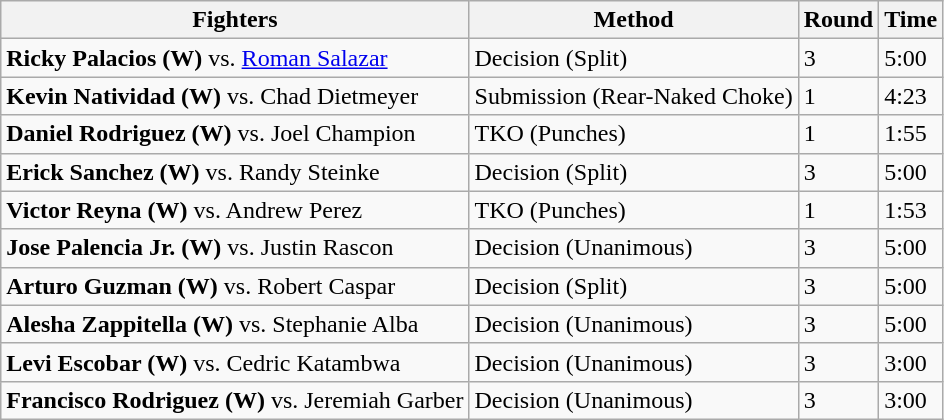<table class="wikitable">
<tr>
<th>Fighters</th>
<th>Method</th>
<th>Round</th>
<th>Time</th>
</tr>
<tr>
<td><strong>Ricky Palacios (W)</strong> vs. <a href='#'>Roman Salazar</a></td>
<td>Decision (Split)</td>
<td>3</td>
<td>5:00</td>
</tr>
<tr>
<td><strong>Kevin Natividad (W)</strong> vs. Chad Dietmeyer</td>
<td>Submission (Rear-Naked Choke)</td>
<td>1</td>
<td>4:23</td>
</tr>
<tr>
<td><strong>Daniel Rodriguez (W)</strong> vs. Joel Champion</td>
<td>TKO (Punches)</td>
<td>1</td>
<td>1:55</td>
</tr>
<tr>
<td><strong>Erick Sanchez (W)</strong> vs. Randy Steinke</td>
<td>Decision (Split)</td>
<td>3</td>
<td>5:00</td>
</tr>
<tr>
<td><strong>Victor Reyna (W)</strong> vs. Andrew Perez</td>
<td>TKO (Punches)</td>
<td>1</td>
<td>1:53</td>
</tr>
<tr>
<td><strong>Jose Palencia Jr. (W)</strong> vs. Justin Rascon</td>
<td>Decision (Unanimous)</td>
<td>3</td>
<td>5:00</td>
</tr>
<tr>
<td><strong>Arturo Guzman (W)</strong> vs. Robert Caspar</td>
<td>Decision (Split)</td>
<td>3</td>
<td>5:00</td>
</tr>
<tr>
<td><strong>Alesha Zappitella (W)</strong> vs. Stephanie Alba</td>
<td>Decision (Unanimous)</td>
<td>3</td>
<td>5:00</td>
</tr>
<tr>
<td><strong>Levi Escobar (W)</strong> vs. Cedric Katambwa</td>
<td>Decision (Unanimous)</td>
<td>3</td>
<td>3:00</td>
</tr>
<tr>
<td><strong>Francisco Rodriguez (W)</strong> vs. Jeremiah Garber</td>
<td>Decision (Unanimous)</td>
<td>3</td>
<td>3:00</td>
</tr>
</table>
